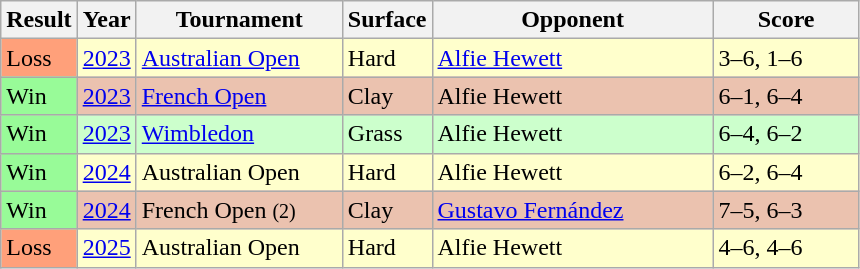<table class="sortable wikitable">
<tr>
<th>Result</th>
<th style="width:25px;">Year</th>
<th style="width:130px;">Tournament</th>
<th style="width:20px;">Surface</th>
<th style="width:180px;">Opponent</th>
<th style="width:90px;" class="unsortable">Score</th>
</tr>
<tr style="background:#ffc;">
<td bgcolor=ffa07a>Loss</td>
<td><a href='#'>2023</a></td>
<td><a href='#'>Australian Open</a></td>
<td>Hard</td>
<td> <a href='#'>Alfie Hewett</a></td>
<td>3–6, 1–6</td>
</tr>
<tr style="background:#ebc2af;">
<td bgcolor=98FB98>Win</td>
<td><a href='#'>2023</a></td>
<td><a href='#'>French Open</a></td>
<td>Clay</td>
<td> Alfie Hewett</td>
<td>6–1, 6–4</td>
</tr>
<tr style="background:#cfc;">
<td bgcolor=98FB98>Win</td>
<td><a href='#'>2023</a></td>
<td><a href='#'>Wimbledon</a></td>
<td>Grass</td>
<td> Alfie Hewett</td>
<td>6–4, 6–2</td>
</tr>
<tr style="background:#ffc;">
<td bgcolor=98FB98>Win</td>
<td><a href='#'>2024</a></td>
<td>Australian Open</td>
<td>Hard</td>
<td> Alfie Hewett</td>
<td>6–2, 6–4</td>
</tr>
<tr style="background:#ebc2af;">
<td bgcolor=98FB98>Win</td>
<td><a href='#'>2024</a></td>
<td>French Open <small>(2)</small></td>
<td>Clay</td>
<td> <a href='#'>Gustavo Fernández</a></td>
<td>7–5, 6–3</td>
</tr>
<tr style="background:#ffc;">
<td bgcolor=ffa07a>Loss</td>
<td><a href='#'>2025</a></td>
<td>Australian Open</td>
<td>Hard</td>
<td> Alfie Hewett</td>
<td>4–6, 4–6</td>
</tr>
</table>
